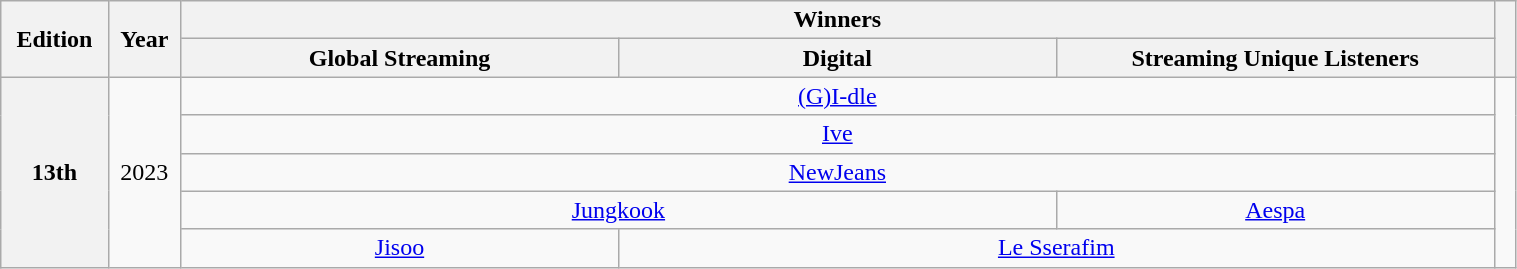<table class="wikitable plainrowheaders" style="text-align:center; width:80%">
<tr>
<th scope="col" rowspan="2" style="width:3%">Edition</th>
<th scope="col" rowspan="2" style="width:2%">Year</th>
<th scope="col" colspan="3" style="width:60%">Winners</th>
<th scope="col" rowspan="2" style="width:1%"></th>
</tr>
<tr>
<th style="width:20%">Global Streaming</th>
<th style="width:20%">Digital</th>
<th style="width:20%">Streaming Unique Listeners</th>
</tr>
<tr>
<th scope="row" style="text-align:center" rowspan="5">13th</th>
<td rowspan="5">2023</td>
<td colspan="3"><a href='#'>(G)I-dle</a></td>
<td rowspan="5"></td>
</tr>
<tr>
<td colspan="3"><a href='#'>Ive</a></td>
</tr>
<tr>
<td colspan="3"><a href='#'>NewJeans</a></td>
</tr>
<tr>
<td colspan="2"><a href='#'>Jungkook</a></td>
<td><a href='#'>Aespa</a></td>
</tr>
<tr>
<td><a href='#'>Jisoo</a></td>
<td colspan="2"><a href='#'>Le Sserafim</a></td>
</tr>
</table>
